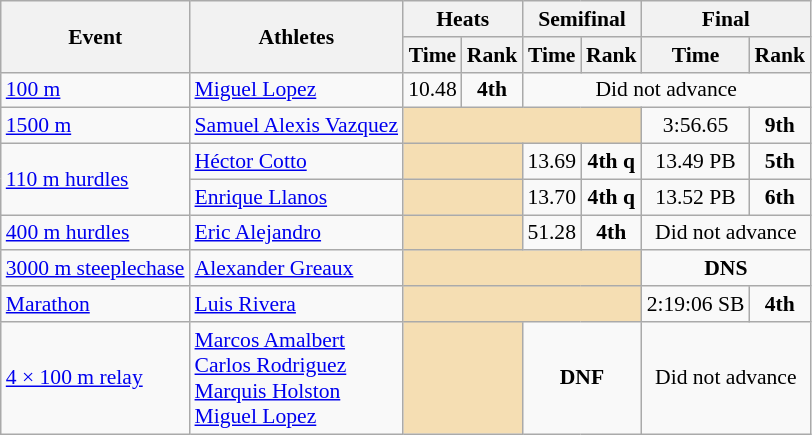<table class="wikitable" border="1" style="font-size:90%">
<tr>
<th rowspan=2>Event</th>
<th rowspan=2>Athletes</th>
<th colspan=2>Heats</th>
<th colspan=2>Semifinal</th>
<th colspan=2>Final</th>
</tr>
<tr>
<th>Time</th>
<th>Rank</th>
<th>Time</th>
<th>Rank</th>
<th>Time</th>
<th>Rank</th>
</tr>
<tr>
<td><a href='#'>100 m</a></td>
<td><a href='#'>Miguel Lopez</a></td>
<td align=center>10.48</td>
<td align=center><strong>4th</strong></td>
<td align=center colspan=4>Did not advance</td>
</tr>
<tr>
<td><a href='#'>1500 m</a></td>
<td><a href='#'>Samuel Alexis Vazquez</a></td>
<td colspan=4 bgcolor=wheat></td>
<td align=center>3:56.65</td>
<td align=center><strong>9th</strong></td>
</tr>
<tr>
<td rowspan=2><a href='#'>110 m hurdles</a></td>
<td><a href='#'>Héctor Cotto</a></td>
<td colspan=2 bgcolor=wheat></td>
<td align=center>13.69</td>
<td align=center><strong>4th q</strong></td>
<td align=center>13.49 PB</td>
<td align=center><strong>5th</strong></td>
</tr>
<tr>
<td><a href='#'>Enrique Llanos</a></td>
<td colspan=2 bgcolor=wheat></td>
<td align=center>13.70</td>
<td align=center><strong>4th q</strong></td>
<td align=center>13.52 PB</td>
<td align=center><strong>6th</strong></td>
</tr>
<tr>
<td><a href='#'>400 m hurdles</a></td>
<td><a href='#'>Eric Alejandro</a></td>
<td colspan=2 bgcolor=wheat></td>
<td align=center>51.28</td>
<td align=center><strong>4th</strong></td>
<td align=center colspan=2>Did not advance</td>
</tr>
<tr>
<td><a href='#'>3000 m steeplechase</a></td>
<td><a href='#'>Alexander Greaux</a></td>
<td colspan=4 bgcolor=wheat></td>
<td align=center colspan=2><strong>DNS</strong></td>
</tr>
<tr>
<td><a href='#'>Marathon</a></td>
<td><a href='#'>Luis Rivera</a></td>
<td align=center colspan=4 bgcolor=wheat></td>
<td align=center>2:19:06 SB</td>
<td align=center><strong>4th</strong></td>
</tr>
<tr>
<td><a href='#'>4 × 100 m relay</a></td>
<td><a href='#'>Marcos Amalbert</a><br><a href='#'>Carlos Rodriguez</a><br><a href='#'>Marquis Holston</a><br><a href='#'>Miguel Lopez</a></td>
<td align=center colspan=2 bgcolor=wheat></td>
<td align=center colspan=2><strong>DNF</strong></td>
<td align=center colspan=2>Did not advance</td>
</tr>
</table>
